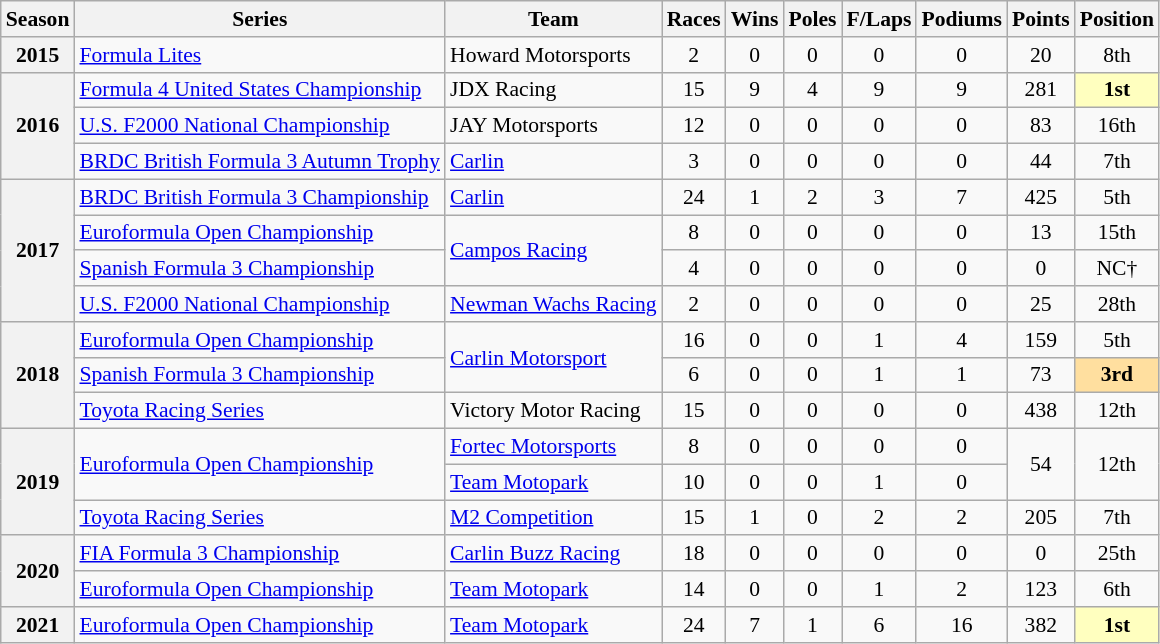<table class="wikitable" style="font-size: 90%; text-align:center">
<tr>
<th>Season</th>
<th>Series</th>
<th>Team</th>
<th>Races</th>
<th>Wins</th>
<th>Poles</th>
<th>F/Laps</th>
<th>Podiums</th>
<th>Points</th>
<th>Position</th>
</tr>
<tr>
<th>2015</th>
<td align=left><a href='#'>Formula Lites</a></td>
<td align=left>Howard Motorsports</td>
<td>2</td>
<td>0</td>
<td>0</td>
<td>0</td>
<td>0</td>
<td>20</td>
<td>8th</td>
</tr>
<tr>
<th rowspan=3>2016</th>
<td align=left><a href='#'>Formula 4 United States Championship</a></td>
<td align=left>JDX Racing</td>
<td>15</td>
<td>9</td>
<td>4</td>
<td>9</td>
<td>9</td>
<td>281</td>
<td style="background:#FFFFBF;"><strong>1st</strong></td>
</tr>
<tr>
<td align=left><a href='#'>U.S. F2000 National Championship</a></td>
<td align=left>JAY Motorsports</td>
<td>12</td>
<td>0</td>
<td>0</td>
<td>0</td>
<td>0</td>
<td>83</td>
<td>16th</td>
</tr>
<tr>
<td align=left><a href='#'>BRDC British Formula 3 Autumn Trophy</a></td>
<td align=left><a href='#'>Carlin</a></td>
<td>3</td>
<td>0</td>
<td>0</td>
<td>0</td>
<td>0</td>
<td>44</td>
<td>7th</td>
</tr>
<tr>
<th rowspan=4>2017</th>
<td align=left><a href='#'>BRDC British Formula 3 Championship</a></td>
<td align=left><a href='#'>Carlin</a></td>
<td>24</td>
<td>1</td>
<td>2</td>
<td>3</td>
<td>7</td>
<td>425</td>
<td>5th</td>
</tr>
<tr>
<td align=left><a href='#'>Euroformula Open Championship</a></td>
<td align=left rowspan=2><a href='#'>Campos Racing</a></td>
<td>8</td>
<td>0</td>
<td>0</td>
<td>0</td>
<td>0</td>
<td>13</td>
<td>15th</td>
</tr>
<tr>
<td align=left><a href='#'>Spanish Formula 3 Championship</a></td>
<td>4</td>
<td>0</td>
<td>0</td>
<td>0</td>
<td>0</td>
<td>0</td>
<td>NC†</td>
</tr>
<tr>
<td align=left><a href='#'>U.S. F2000 National Championship</a></td>
<td align=left><a href='#'>Newman Wachs Racing</a></td>
<td>2</td>
<td>0</td>
<td>0</td>
<td>0</td>
<td>0</td>
<td>25</td>
<td>28th</td>
</tr>
<tr>
<th rowspan=3>2018</th>
<td align=left><a href='#'>Euroformula Open Championship</a></td>
<td align=left rowspan=2><a href='#'>Carlin Motorsport</a></td>
<td>16</td>
<td>0</td>
<td>0</td>
<td>1</td>
<td>4</td>
<td>159</td>
<td>5th</td>
</tr>
<tr>
<td align=left><a href='#'>Spanish Formula 3 Championship</a></td>
<td>6</td>
<td>0</td>
<td>0</td>
<td>1</td>
<td>1</td>
<td>73</td>
<td style="background:#FFDF9F;"><strong>3rd</strong></td>
</tr>
<tr>
<td align=left><a href='#'>Toyota Racing Series</a></td>
<td align=left>Victory Motor Racing</td>
<td>15</td>
<td>0</td>
<td>0</td>
<td>0</td>
<td>0</td>
<td>438</td>
<td>12th</td>
</tr>
<tr>
<th rowspan=3>2019</th>
<td rowspan=2 align=left><a href='#'>Euroformula Open Championship</a></td>
<td align=left><a href='#'>Fortec Motorsports</a></td>
<td>8</td>
<td>0</td>
<td>0</td>
<td>0</td>
<td>0</td>
<td rowspan=2>54</td>
<td rowspan=2>12th</td>
</tr>
<tr>
<td align=left><a href='#'>Team Motopark</a></td>
<td>10</td>
<td>0</td>
<td>0</td>
<td>1</td>
<td>0</td>
</tr>
<tr>
<td align=left><a href='#'>Toyota Racing Series</a></td>
<td align=left><a href='#'>M2 Competition</a></td>
<td>15</td>
<td>1</td>
<td>0</td>
<td>2</td>
<td>2</td>
<td>205</td>
<td>7th</td>
</tr>
<tr>
<th rowspan=2>2020</th>
<td align=left><a href='#'>FIA Formula 3 Championship</a></td>
<td align=left><a href='#'>Carlin Buzz Racing</a></td>
<td>18</td>
<td>0</td>
<td>0</td>
<td>0</td>
<td>0</td>
<td>0</td>
<td>25th</td>
</tr>
<tr>
<td align=left><a href='#'>Euroformula Open Championship</a></td>
<td align=left><a href='#'>Team Motopark</a></td>
<td>14</td>
<td>0</td>
<td>0</td>
<td>1</td>
<td>2</td>
<td>123</td>
<td>6th</td>
</tr>
<tr>
<th>2021</th>
<td align=left><a href='#'>Euroformula Open Championship</a></td>
<td align=left><a href='#'>Team Motopark</a></td>
<td>24</td>
<td>7</td>
<td>1</td>
<td>6</td>
<td>16</td>
<td>382</td>
<td style="background:#FFFFBF;"><strong>1st</strong></td>
</tr>
</table>
